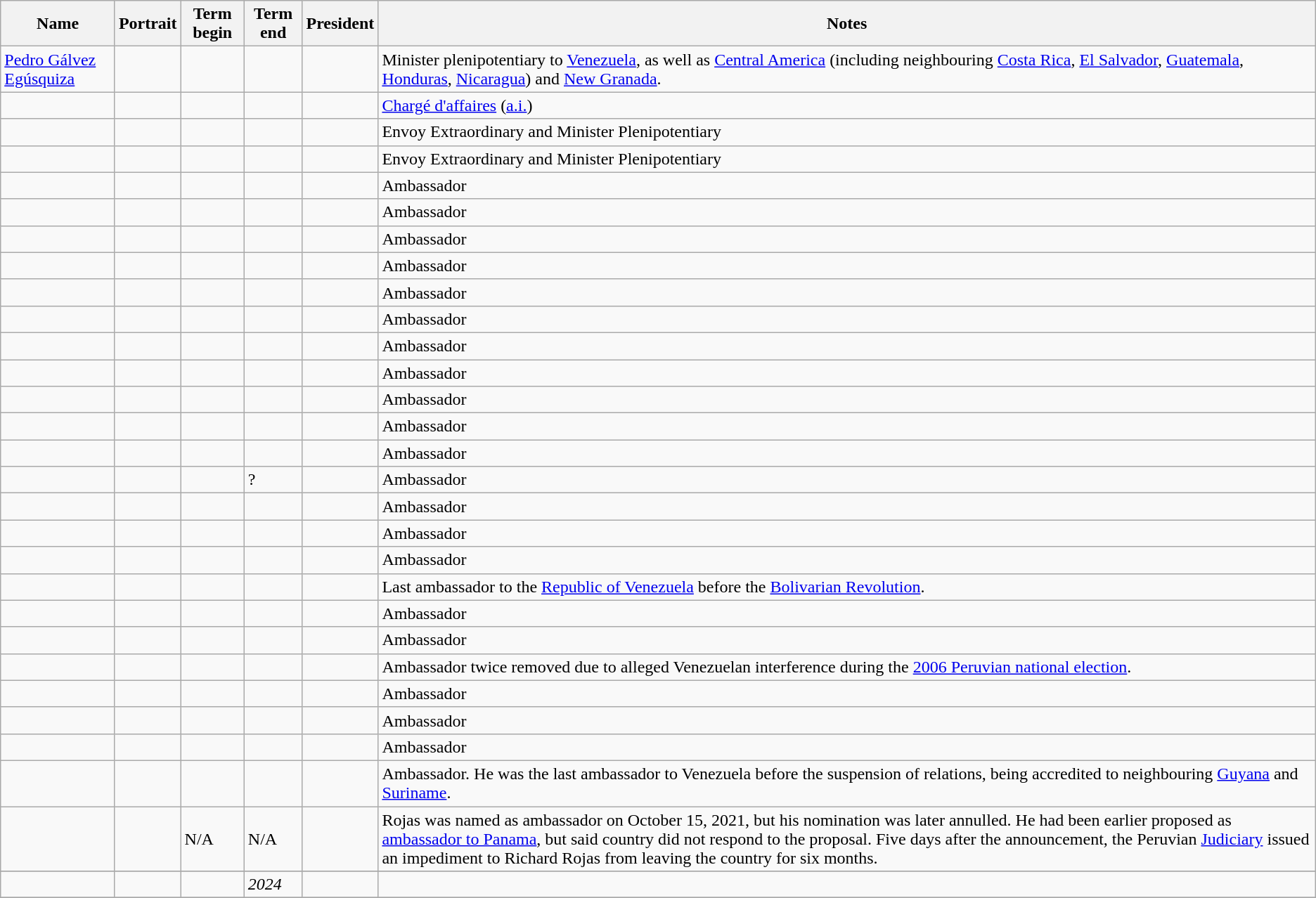<table class="wikitable sortable"  text-align:center;">
<tr>
<th>Name</th>
<th class="unsortable">Portrait</th>
<th>Term begin</th>
<th>Term end</th>
<th>President</th>
<th class="unsortable">Notes</th>
</tr>
<tr>
<td><a href='#'>Pedro Gálvez Egúsquiza</a></td>
<td></td>
<td></td>
<td></td>
<td></td>
<td>Minister plenipotentiary to <a href='#'>Venezuela</a>, as well as <a href='#'>Central America</a> (including neighbouring <a href='#'>Costa Rica</a>, <a href='#'>El Salvador</a>, <a href='#'>Guatemala</a>, <a href='#'>Honduras</a>, <a href='#'>Nicaragua</a>) and <a href='#'>New Granada</a>.</td>
</tr>
<tr>
<td></td>
<td></td>
<td></td>
<td></td>
<td></td>
<td><a href='#'>Chargé d'affaires</a> (<a href='#'>a.i.</a>)</td>
</tr>
<tr>
<td></td>
<td></td>
<td></td>
<td></td>
<td></td>
<td>Envoy Extraordinary and Minister Plenipotentiary</td>
</tr>
<tr>
<td></td>
<td></td>
<td></td>
<td></td>
<td></td>
<td>Envoy Extraordinary and Minister Plenipotentiary</td>
</tr>
<tr>
<td></td>
<td></td>
<td></td>
<td></td>
<td></td>
<td>Ambassador</td>
</tr>
<tr>
<td></td>
<td></td>
<td></td>
<td></td>
<td></td>
<td>Ambassador</td>
</tr>
<tr>
<td></td>
<td></td>
<td></td>
<td></td>
<td></td>
<td>Ambassador</td>
</tr>
<tr>
<td></td>
<td></td>
<td></td>
<td></td>
<td></td>
<td>Ambassador</td>
</tr>
<tr>
<td></td>
<td></td>
<td></td>
<td></td>
<td></td>
<td>Ambassador</td>
</tr>
<tr>
<td></td>
<td></td>
<td></td>
<td></td>
<td></td>
<td>Ambassador</td>
</tr>
<tr>
<td></td>
<td></td>
<td></td>
<td></td>
<td></td>
<td>Ambassador</td>
</tr>
<tr>
<td></td>
<td></td>
<td></td>
<td></td>
<td></td>
<td>Ambassador</td>
</tr>
<tr>
<td></td>
<td></td>
<td></td>
<td></td>
<td></td>
<td>Ambassador</td>
</tr>
<tr>
<td></td>
<td></td>
<td></td>
<td></td>
<td></td>
<td>Ambassador</td>
</tr>
<tr>
<td></td>
<td></td>
<td></td>
<td></td>
<td></td>
<td>Ambassador</td>
</tr>
<tr>
<td></td>
<td></td>
<td></td>
<td>?</td>
<td></td>
<td>Ambassador</td>
</tr>
<tr>
<td></td>
<td></td>
<td></td>
<td></td>
<td></td>
<td>Ambassador</td>
</tr>
<tr>
<td></td>
<td></td>
<td></td>
<td></td>
<td></td>
<td>Ambassador</td>
</tr>
<tr>
<td></td>
<td></td>
<td></td>
<td></td>
<td></td>
<td>Ambassador</td>
</tr>
<tr>
<td></td>
<td></td>
<td></td>
<td></td>
<td></td>
<td>Last ambassador to the <a href='#'>Republic of Venezuela</a> before the <a href='#'>Bolivarian Revolution</a>.</td>
</tr>
<tr>
<td></td>
<td></td>
<td></td>
<td></td>
<td></td>
<td>Ambassador</td>
</tr>
<tr>
<td></td>
<td></td>
<td></td>
<td></td>
<td></td>
<td>Ambassador</td>
</tr>
<tr>
<td></td>
<td></td>
<td></td>
<td></td>
<td></td>
<td>Ambassador twice removed due to alleged Venezuelan interference during the <a href='#'>2006 Peruvian national election</a>.</td>
</tr>
<tr>
<td></td>
<td></td>
<td></td>
<td></td>
<td></td>
<td>Ambassador</td>
</tr>
<tr>
<td></td>
<td></td>
<td></td>
<td></td>
<td></td>
<td>Ambassador</td>
</tr>
<tr>
<td></td>
<td></td>
<td></td>
<td></td>
<td></td>
<td>Ambassador</td>
</tr>
<tr>
<td></td>
<td></td>
<td></td>
<td></td>
<td></td>
<td>Ambassador. He was the last ambassador to Venezuela before the suspension of relations, being accredited to neighbouring <a href='#'>Guyana</a> and <a href='#'>Suriname</a>.</td>
</tr>
<tr>
<td></td>
<td></td>
<td>N/A</td>
<td>N/A</td>
<td></td>
<td>Rojas was named as ambassador on October 15, 2021, but his nomination was later annulled. He had been earlier proposed as <a href='#'>ambassador to Panama</a>, but said country did not respond to the proposal. Five days after the announcement, the Peruvian <a href='#'>Judiciary</a> issued an impediment to Richard Rojas from leaving the country for six months.</td>
</tr>
<tr>
</tr>
<tr>
<td></td>
<td></td>
<td></td>
<td><em>2024</em></td>
<td></td>
<td></td>
</tr>
<tr>
</tr>
</table>
